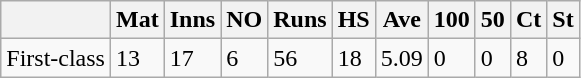<table class="wikitable">
<tr>
<th></th>
<th>Mat</th>
<th>Inns</th>
<th>NO</th>
<th>Runs</th>
<th>HS</th>
<th>Ave</th>
<th>100</th>
<th>50</th>
<th>Ct</th>
<th>St</th>
</tr>
<tr>
<td>First-class</td>
<td>13</td>
<td>17</td>
<td>6</td>
<td>56</td>
<td>18</td>
<td>5.09</td>
<td>0</td>
<td>0</td>
<td>8</td>
<td>0</td>
</tr>
</table>
